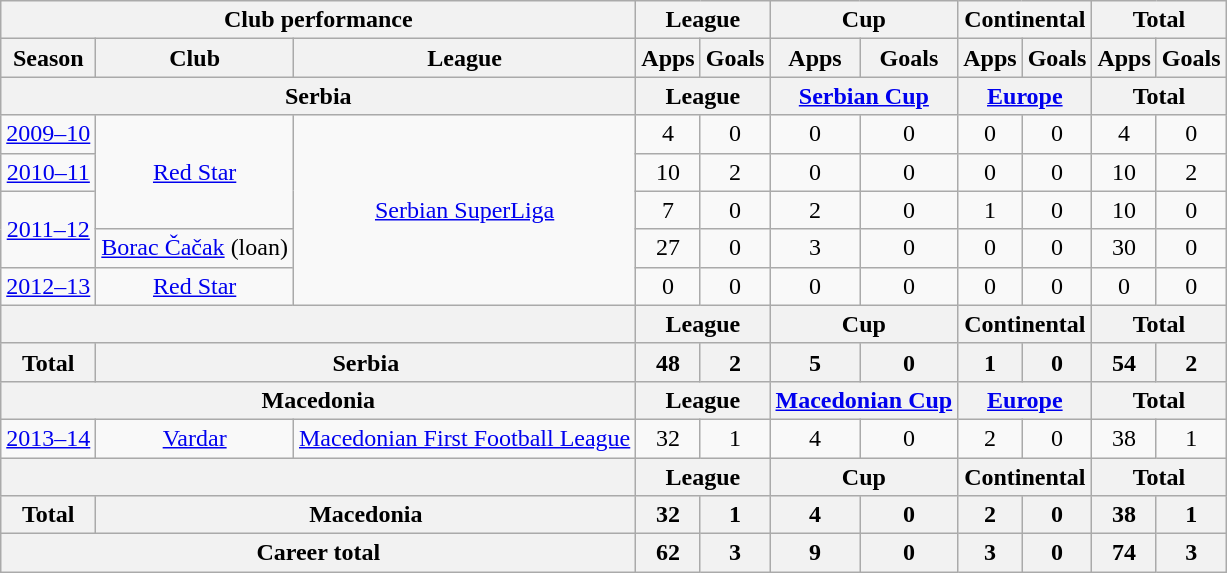<table class="wikitable" style="text-align:center">
<tr>
<th colspan=3>Club performance</th>
<th colspan=2>League</th>
<th colspan=2>Cup</th>
<th colspan=2>Continental</th>
<th colspan=2>Total</th>
</tr>
<tr>
<th>Season</th>
<th>Club</th>
<th>League</th>
<th>Apps</th>
<th>Goals</th>
<th>Apps</th>
<th>Goals</th>
<th>Apps</th>
<th>Goals</th>
<th>Apps</th>
<th>Goals</th>
</tr>
<tr>
<th colspan=3>Serbia</th>
<th colspan=2>League</th>
<th colspan=2><a href='#'>Serbian Cup</a></th>
<th colspan=2><a href='#'>Europe</a></th>
<th colspan=2>Total</th>
</tr>
<tr>
<td><a href='#'>2009–10</a></td>
<td rowspan="3"><a href='#'>Red Star</a></td>
<td rowspan="5"><a href='#'>Serbian SuperLiga</a></td>
<td>4</td>
<td>0</td>
<td>0</td>
<td>0</td>
<td>0</td>
<td>0</td>
<td>4</td>
<td>0</td>
</tr>
<tr>
<td><a href='#'>2010–11</a></td>
<td>10</td>
<td>2</td>
<td>0</td>
<td>0</td>
<td>0</td>
<td>0</td>
<td>10</td>
<td>2</td>
</tr>
<tr>
<td rowspan="2"><a href='#'>2011–12</a></td>
<td>7</td>
<td>0</td>
<td>2</td>
<td>0</td>
<td>1</td>
<td>0</td>
<td>10</td>
<td>0</td>
</tr>
<tr>
<td><a href='#'>Borac Čačak</a> (loan)</td>
<td>27</td>
<td>0</td>
<td>3</td>
<td>0</td>
<td>0</td>
<td>0</td>
<td>30</td>
<td>0</td>
</tr>
<tr>
<td><a href='#'>2012–13</a></td>
<td><a href='#'>Red Star</a></td>
<td>0</td>
<td>0</td>
<td>0</td>
<td>0</td>
<td>0</td>
<td>0</td>
<td>0</td>
<td>0</td>
</tr>
<tr>
<th colspan=3></th>
<th colspan=2>League</th>
<th colspan=2>Cup</th>
<th colspan=2>Continental</th>
<th colspan=2>Total</th>
</tr>
<tr>
<th rowspan=1>Total</th>
<th colspan=2>Serbia</th>
<th>48</th>
<th>2</th>
<th>5</th>
<th>0</th>
<th>1</th>
<th>0</th>
<th>54</th>
<th>2</th>
</tr>
<tr>
<th colspan=3>Macedonia</th>
<th colspan=2>League</th>
<th colspan=2><a href='#'>Macedonian Cup</a></th>
<th colspan=2><a href='#'>Europe</a></th>
<th colspan=2>Total</th>
</tr>
<tr>
<td><a href='#'>2013–14</a></td>
<td><a href='#'>Vardar</a></td>
<td><a href='#'>Macedonian First Football League</a></td>
<td>32</td>
<td>1</td>
<td>4</td>
<td>0</td>
<td>2</td>
<td>0</td>
<td>38</td>
<td>1</td>
</tr>
<tr>
<th colspan=3></th>
<th colspan=2>League</th>
<th colspan=2>Cup</th>
<th colspan=2>Continental</th>
<th colspan=2>Total</th>
</tr>
<tr>
<th rowspan=1>Total</th>
<th colspan=2>Macedonia</th>
<th>32</th>
<th>1</th>
<th>4</th>
<th>0</th>
<th>2</th>
<th>0</th>
<th>38</th>
<th>1</th>
</tr>
<tr>
<th colspan=3>Career total</th>
<th>62</th>
<th>3</th>
<th>9</th>
<th>0</th>
<th>3</th>
<th>0</th>
<th>74</th>
<th>3</th>
</tr>
</table>
